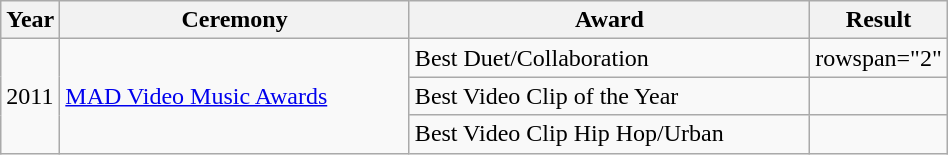<table class="wikitable" style="width:50%;">
<tr>
<th width=5%>Year</th>
<th style="width:40%;">Ceremony</th>
<th style="width:45%;">Award</th>
<th style="width:10%;">Result</th>
</tr>
<tr>
<td rowspan="3">2011</td>
<td rowspan="3"><a href='#'>MAD Video Music Awards</a></td>
<td>Best Duet/Collaboration</td>
<td>rowspan="2" </td>
</tr>
<tr>
<td>Best Video Clip of the Year</td>
</tr>
<tr>
<td>Best Video Clip Hip Hop/Urban</td>
<td></td>
</tr>
</table>
